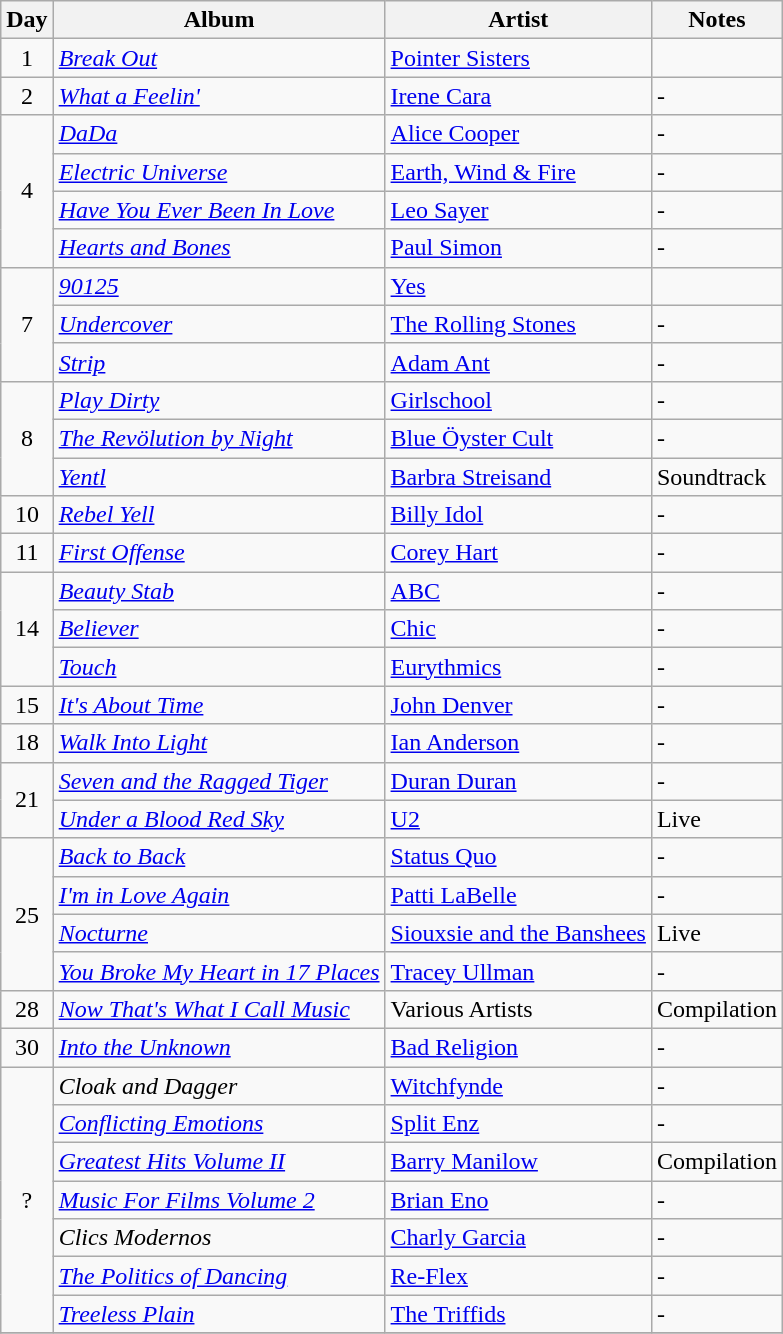<table class="wikitable">
<tr>
<th>Day</th>
<th>Album</th>
<th>Artist</th>
<th>Notes</th>
</tr>
<tr>
<td rowspan="1" align="center">1</td>
<td><em><a href='#'>Break Out</a></em></td>
<td><a href='#'>Pointer Sisters</a></td>
<td></td>
</tr>
<tr>
<td rowspan="1" align="center">2</td>
<td><em><a href='#'>What a Feelin'</a></em></td>
<td><a href='#'>Irene Cara</a></td>
<td>-</td>
</tr>
<tr>
<td rowspan="4" align="center">4</td>
<td><em><a href='#'>DaDa</a></em></td>
<td><a href='#'>Alice Cooper</a></td>
<td>-</td>
</tr>
<tr>
<td><em><a href='#'>Electric Universe</a></em></td>
<td><a href='#'>Earth, Wind & Fire</a></td>
<td>-</td>
</tr>
<tr>
<td><em><a href='#'>Have You Ever Been In Love</a></em></td>
<td><a href='#'>Leo Sayer</a></td>
<td>-</td>
</tr>
<tr>
<td><em><a href='#'>Hearts and Bones</a></em></td>
<td><a href='#'>Paul Simon</a></td>
<td>-</td>
</tr>
<tr>
<td rowspan="3" align="center">7</td>
<td><em><a href='#'>90125</a></em></td>
<td><a href='#'>Yes</a></td>
<td></td>
</tr>
<tr>
<td><em><a href='#'>Undercover</a></em></td>
<td><a href='#'>The Rolling Stones</a></td>
<td>-</td>
</tr>
<tr>
<td><em><a href='#'>Strip</a></em></td>
<td><a href='#'>Adam Ant</a></td>
<td>-</td>
</tr>
<tr>
<td rowspan="3" align="center">8</td>
<td><em><a href='#'>Play Dirty</a></em></td>
<td><a href='#'>Girlschool</a></td>
<td>-</td>
</tr>
<tr>
<td><em><a href='#'>The Revölution by Night</a></em></td>
<td><a href='#'>Blue Öyster Cult</a></td>
<td>-</td>
</tr>
<tr>
<td><em><a href='#'>Yentl</a></em></td>
<td><a href='#'>Barbra Streisand</a></td>
<td>Soundtrack</td>
</tr>
<tr>
<td rowspan="1" align="center">10</td>
<td><em><a href='#'>Rebel Yell</a></em></td>
<td><a href='#'>Billy Idol</a></td>
<td>-</td>
</tr>
<tr>
<td rowspan="1" align="center">11</td>
<td><em><a href='#'>First Offense</a></em></td>
<td><a href='#'>Corey Hart</a></td>
<td>-</td>
</tr>
<tr>
<td rowspan="3" align="center">14</td>
<td><em><a href='#'>Beauty Stab</a></em></td>
<td><a href='#'>ABC</a></td>
<td>-</td>
</tr>
<tr>
<td><em><a href='#'>Believer</a></em></td>
<td><a href='#'>Chic</a></td>
<td>-</td>
</tr>
<tr>
<td><em><a href='#'>Touch</a></em></td>
<td><a href='#'>Eurythmics</a></td>
<td>-</td>
</tr>
<tr>
<td rowspan="1" align="center">15</td>
<td><em><a href='#'>It's About Time</a></em></td>
<td><a href='#'>John Denver</a></td>
<td>-</td>
</tr>
<tr>
<td rowspan="1" align="center">18</td>
<td><em><a href='#'>Walk Into Light</a></em></td>
<td><a href='#'>Ian Anderson</a></td>
<td>-</td>
</tr>
<tr>
<td rowspan="2" align="center">21</td>
<td><em><a href='#'>Seven and the Ragged Tiger</a></em></td>
<td><a href='#'>Duran Duran</a></td>
<td>-</td>
</tr>
<tr>
<td><em><a href='#'>Under a Blood Red Sky</a></em></td>
<td><a href='#'>U2</a></td>
<td>Live</td>
</tr>
<tr>
<td rowspan="4" align="center">25</td>
<td><em><a href='#'>Back to Back</a></em></td>
<td><a href='#'>Status Quo</a></td>
<td>-</td>
</tr>
<tr>
<td><em><a href='#'>I'm in Love Again</a></em></td>
<td><a href='#'>Patti LaBelle</a></td>
<td>-</td>
</tr>
<tr>
<td><em><a href='#'>Nocturne</a></em></td>
<td><a href='#'>Siouxsie and the Banshees</a></td>
<td>Live</td>
</tr>
<tr>
<td><em><a href='#'>You Broke My Heart in 17 Places</a></em></td>
<td><a href='#'>Tracey Ullman</a></td>
<td>-</td>
</tr>
<tr>
<td rowspan="1" align="center">28</td>
<td><em><a href='#'>Now That's What I Call Music</a></em></td>
<td>Various Artists</td>
<td>Compilation</td>
</tr>
<tr>
<td rowspan="1" align="center">30</td>
<td><em><a href='#'>Into the Unknown</a></em></td>
<td><a href='#'>Bad Religion</a></td>
<td>-</td>
</tr>
<tr>
<td rowspan="7" align="center">?</td>
<td><em>Cloak and Dagger</em></td>
<td><a href='#'>Witchfynde</a></td>
<td>-</td>
</tr>
<tr>
<td><em><a href='#'>Conflicting Emotions</a></em></td>
<td><a href='#'>Split Enz</a></td>
<td>-</td>
</tr>
<tr>
<td><em><a href='#'>Greatest Hits Volume II</a></em></td>
<td><a href='#'>Barry Manilow</a></td>
<td>Compilation</td>
</tr>
<tr>
<td><em><a href='#'>Music For Films Volume 2</a></em></td>
<td><a href='#'>Brian Eno</a></td>
<td>-</td>
</tr>
<tr>
<td><em>Clics Modernos</em></td>
<td><a href='#'>Charly Garcia</a></td>
<td>-</td>
</tr>
<tr>
<td><em><a href='#'>The Politics of Dancing</a></em></td>
<td><a href='#'>Re-Flex</a></td>
<td>-</td>
</tr>
<tr>
<td><em><a href='#'>Treeless Plain</a></em></td>
<td><a href='#'>The Triffids</a></td>
<td>-</td>
</tr>
<tr>
</tr>
</table>
